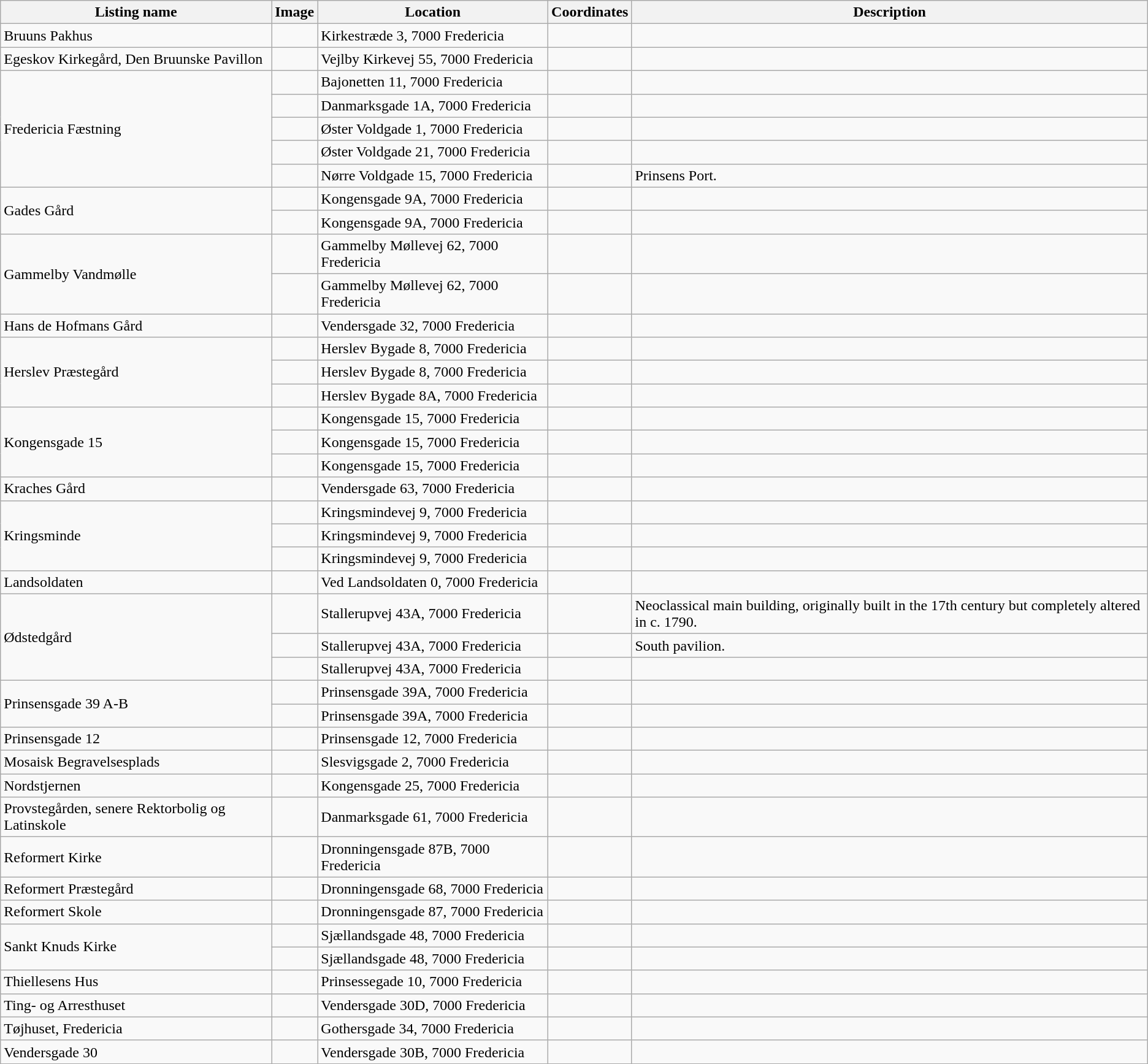<table class="wikitable sortable">
<tr>
<th>Listing name</th>
<th>Image</th>
<th>Location</th>
<th>Coordinates</th>
<th>Description</th>
</tr>
<tr>
<td>Bruuns Pakhus</td>
<td></td>
<td>Kirkestræde 3, 7000 Fredericia</td>
<td></td>
<td></td>
</tr>
<tr>
<td>Egeskov Kirkegård, Den Bruunske Pavillon</td>
<td></td>
<td>Vejlby Kirkevej 55, 7000 Fredericia</td>
<td></td>
<td></td>
</tr>
<tr>
<td rowspan="5">Fredericia Fæstning</td>
<td></td>
<td>Bajonetten 11, 7000 Fredericia</td>
<td></td>
<td></td>
</tr>
<tr>
<td></td>
<td>Danmarksgade 1A, 7000 Fredericia</td>
<td></td>
<td></td>
</tr>
<tr>
<td></td>
<td>Øster Voldgade 1, 7000 Fredericia</td>
<td></td>
<td></td>
</tr>
<tr>
<td></td>
<td>Øster Voldgade 21, 7000 Fredericia</td>
<td></td>
<td></td>
</tr>
<tr>
<td></td>
<td>Nørre Voldgade 15, 7000 Fredericia</td>
<td></td>
<td>Prinsens Port.</td>
</tr>
<tr>
<td rowspan="2">Gades Gård</td>
<td></td>
<td>Kongensgade 9A, 7000 Fredericia</td>
<td></td>
<td></td>
</tr>
<tr>
<td></td>
<td>Kongensgade 9A, 7000 Fredericia</td>
<td></td>
<td></td>
</tr>
<tr>
<td rowspan="2">Gammelby Vandmølle</td>
<td></td>
<td>Gammelby Møllevej 62, 7000 Fredericia</td>
<td></td>
<td></td>
</tr>
<tr>
<td></td>
<td>Gammelby Møllevej 62, 7000 Fredericia</td>
<td></td>
<td></td>
</tr>
<tr>
<td>Hans de Hofmans Gård</td>
<td></td>
<td>Vendersgade 32, 7000 Fredericia</td>
<td></td>
<td></td>
</tr>
<tr>
<td rowspan="3">Herslev Præstegård</td>
<td></td>
<td>Herslev Bygade 8, 7000 Fredericia</td>
<td></td>
<td></td>
</tr>
<tr>
<td></td>
<td>Herslev Bygade 8, 7000 Fredericia</td>
<td></td>
<td></td>
</tr>
<tr>
<td></td>
<td>Herslev Bygade 8A, 7000 Fredericia</td>
<td></td>
<td></td>
</tr>
<tr>
<td rowspan="3">Kongensgade 15</td>
<td></td>
<td>Kongensgade 15, 7000 Fredericia</td>
<td></td>
<td></td>
</tr>
<tr>
<td></td>
<td>Kongensgade 15, 7000 Fredericia</td>
<td></td>
<td></td>
</tr>
<tr>
<td></td>
<td>Kongensgade 15, 7000 Fredericia</td>
<td></td>
<td></td>
</tr>
<tr>
<td>Kraches Gård</td>
<td></td>
<td>Vendersgade 63, 7000 Fredericia</td>
<td></td>
<td></td>
</tr>
<tr>
<td rowspan="3">Kringsminde</td>
<td></td>
<td>Kringsmindevej 9, 7000 Fredericia</td>
<td></td>
<td></td>
</tr>
<tr>
<td></td>
<td>Kringsmindevej 9, 7000 Fredericia</td>
<td></td>
<td></td>
</tr>
<tr>
<td></td>
<td>Kringsmindevej 9, 7000 Fredericia</td>
<td></td>
<td></td>
</tr>
<tr>
<td>Landsoldaten</td>
<td></td>
<td>Ved Landsoldaten 0, 7000 Fredericia</td>
<td></td>
<td></td>
</tr>
<tr>
<td rowspan="3">Ødstedgård</td>
<td></td>
<td>Stallerupvej 43A, 7000 Fredericia</td>
<td></td>
<td>Neoclassical main building, originally built in the 17th century but completely altered in c. 1790.</td>
</tr>
<tr>
<td></td>
<td>Stallerupvej 43A, 7000 Fredericia</td>
<td></td>
<td>South pavilion.</td>
</tr>
<tr>
<td></td>
<td>Stallerupvej 43A, 7000 Fredericia</td>
<td></td>
<td></td>
</tr>
<tr>
<td rowspan="2">Prinsensgade 39 A-B</td>
<td></td>
<td>Prinsensgade 39A, 7000 Fredericia</td>
<td></td>
<td></td>
</tr>
<tr>
<td></td>
<td>Prinsensgade 39A, 7000 Fredericia</td>
<td></td>
<td></td>
</tr>
<tr>
<td>Prinsensgade 12</td>
<td></td>
<td>Prinsensgade 12, 7000 Fredericia</td>
<td></td>
<td></td>
</tr>
<tr>
<td>Mosaisk Begravelsesplads</td>
<td></td>
<td>Slesvigsgade 2, 7000 Fredericia</td>
<td></td>
<td></td>
</tr>
<tr>
<td>Nordstjernen</td>
<td></td>
<td>Kongensgade 25, 7000 Fredericia</td>
<td></td>
<td></td>
</tr>
<tr>
<td>Provstegården, senere Rektorbolig og Latinskole</td>
<td></td>
<td>Danmarksgade 61, 7000 Fredericia</td>
<td></td>
<td></td>
</tr>
<tr>
<td>Reformert Kirke</td>
<td></td>
<td>Dronningensgade 87B, 7000 Fredericia</td>
<td></td>
<td></td>
</tr>
<tr>
<td>Reformert Præstegård</td>
<td></td>
<td>Dronningensgade 68, 7000 Fredericia</td>
<td></td>
<td></td>
</tr>
<tr>
<td>Reformert Skole</td>
<td></td>
<td>Dronningensgade 87, 7000 Fredericia</td>
<td></td>
<td></td>
</tr>
<tr>
<td rowspan="2">Sankt Knuds Kirke</td>
<td></td>
<td>Sjællandsgade 48, 7000 Fredericia</td>
<td></td>
<td></td>
</tr>
<tr>
<td></td>
<td>Sjællandsgade 48, 7000 Fredericia</td>
<td></td>
<td></td>
</tr>
<tr>
<td>Thiellesens Hus</td>
<td></td>
<td>Prinsessegade 10, 7000 Fredericia</td>
<td></td>
<td></td>
</tr>
<tr>
<td>Ting- og Arresthuset</td>
<td></td>
<td>Vendersgade 30D, 7000 Fredericia</td>
<td></td>
<td></td>
</tr>
<tr>
<td>Tøjhuset, Fredericia</td>
<td></td>
<td>Gothersgade 34, 7000 Fredericia</td>
<td></td>
<td></td>
</tr>
<tr>
<td>Vendersgade 30</td>
<td></td>
<td>Vendersgade 30B, 7000 Fredericia</td>
<td></td>
<td></td>
</tr>
<tr>
</tr>
</table>
